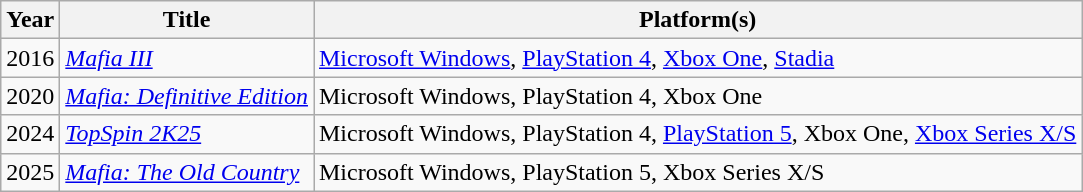<table class="wikitable sortable">
<tr>
<th>Year</th>
<th>Title</th>
<th>Platform(s)</th>
</tr>
<tr>
<td>2016</td>
<td><em><a href='#'>Mafia III</a></em></td>
<td><a href='#'>Microsoft Windows</a>, <a href='#'>PlayStation 4</a>, <a href='#'>Xbox One</a>, <a href='#'>Stadia</a></td>
</tr>
<tr>
<td>2020</td>
<td><em><a href='#'>Mafia: Definitive Edition</a></em></td>
<td>Microsoft Windows, PlayStation 4, Xbox One</td>
</tr>
<tr>
<td>2024</td>
<td><em><a href='#'>TopSpin 2K25</a></em></td>
<td>Microsoft Windows, PlayStation 4, <a href='#'>PlayStation 5</a>, Xbox One, <a href='#'>Xbox Series X/S</a></td>
</tr>
<tr>
<td>2025</td>
<td><em><a href='#'>Mafia: The Old Country</a></em></td>
<td>Microsoft Windows, PlayStation 5, Xbox Series X/S</td>
</tr>
</table>
